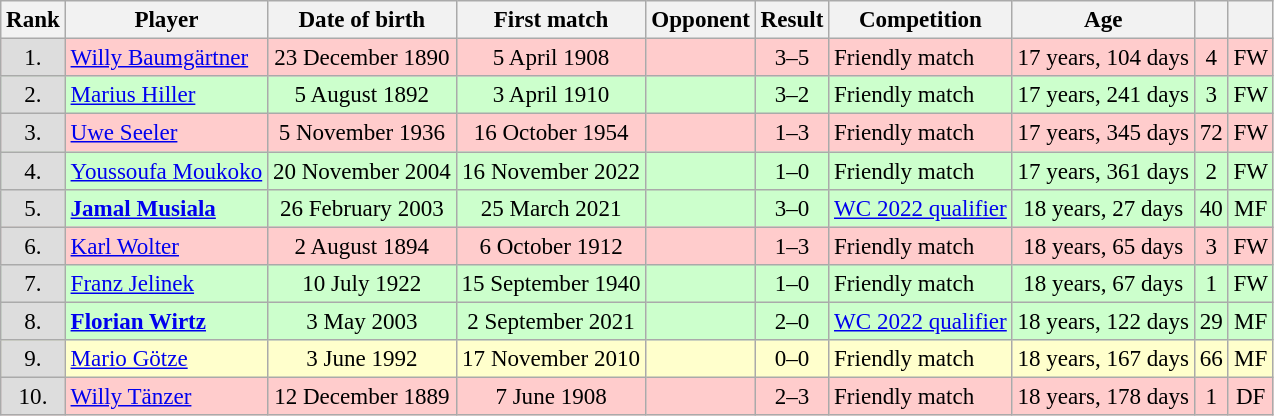<table class="wikitable sortable nowrap" style="text-align:center;font-size:96%">
<tr>
<th>Rank</th>
<th>Player</th>
<th>Date of birth</th>
<th>First match</th>
<th>Opponent</th>
<th class="unsortable">Result</th>
<th>Competition</th>
<th>Age</th>
<th></th>
<th></th>
</tr>
<tr style="background:#FFCCCC">
<td style="background:#DDDDDD;">1.</td>
<td style="text-align:left"><a href='#'>Willy Baumgärtner</a></td>
<td>23 December 1890</td>
<td>5 April 1908</td>
<td style="text-align:left"></td>
<td>3–5</td>
<td style="text-align:left">Friendly match</td>
<td>17 years, 104 days</td>
<td>4</td>
<td>FW</td>
</tr>
<tr style="background:#CCFFCC">
<td style="background:#DDDDDD;">2.</td>
<td style="text-align:left"><a href='#'>Marius Hiller</a></td>
<td>5 August 1892</td>
<td>3 April 1910</td>
<td style="text-align:left"></td>
<td>3–2</td>
<td style="text-align:left">Friendly match</td>
<td>17 years, 241 days</td>
<td>3</td>
<td>FW</td>
</tr>
<tr style="background:#FFCCCC">
<td style="background:#DDDDDD;">3.</td>
<td style="text-align:left"><a href='#'>Uwe Seeler</a></td>
<td>5 November 1936</td>
<td>16 October 1954</td>
<td style="text-align:left"></td>
<td>1–3</td>
<td style="text-align:left">Friendly match</td>
<td>17 years, 345 days</td>
<td>72</td>
<td>FW</td>
</tr>
<tr style="background:#CCFFCC">
<td style="background:#DDDDDD;">4.</td>
<td style="text-align:left"><a href='#'>Youssoufa Moukoko</a></td>
<td>20 November 2004</td>
<td>16 November 2022</td>
<td style="text-align:left"></td>
<td>1–0</td>
<td style="text-align:left">Friendly match</td>
<td>17 years, 361 days</td>
<td>2</td>
<td>FW</td>
</tr>
<tr style="background:#CCFFCC">
<td style="background:#DDDDDD;">5.</td>
<td style="text-align:left"><strong><a href='#'>Jamal Musiala</a></strong></td>
<td>26 February 2003</td>
<td>25 March 2021</td>
<td style="text-align:left"></td>
<td>3–0</td>
<td style="text-align:left"><a href='#'>WC 2022 qualifier</a></td>
<td>18 years, 27 days</td>
<td>40</td>
<td>MF</td>
</tr>
<tr style="background:#FFCCCC">
<td style="background:#DDDDDD;">6.</td>
<td style="text-align:left"><a href='#'>Karl Wolter</a></td>
<td>2 August 1894</td>
<td>6 October 1912</td>
<td style="text-align:left"></td>
<td>1–3</td>
<td style="text-align:left">Friendly match</td>
<td>18 years, 65 days</td>
<td>3</td>
<td>FW</td>
</tr>
<tr style="background:#CCFFCC">
<td style="background:#DDDDDD;">7.</td>
<td style="text-align:left"><a href='#'>Franz Jelinek</a></td>
<td>10 July 1922</td>
<td>15 September 1940</td>
<td style="text-align:left"></td>
<td>1–0</td>
<td style="text-align:left">Friendly match</td>
<td>18 years, 67 days</td>
<td>1</td>
<td>FW</td>
</tr>
<tr style="background:#CCFFCC">
<td style="background:#DDDDDD;">8.</td>
<td style="text-align:left"><strong><a href='#'>Florian Wirtz</a></strong></td>
<td>3 May 2003</td>
<td>2 September 2021</td>
<td style="text-align:left"></td>
<td>2–0</td>
<td style="text-align:left"><a href='#'>WC 2022 qualifier</a></td>
<td>18 years, 122 days</td>
<td>29</td>
<td>MF</td>
</tr>
<tr style="background:#FFFFCC">
<td style="background:#DDDDDD;">9.</td>
<td style="text-align:left"><a href='#'>Mario Götze</a></td>
<td>3 June 1992</td>
<td>17 November 2010</td>
<td style="text-align:left"></td>
<td>0–0</td>
<td style="text-align:left">Friendly match</td>
<td>18 years, 167 days</td>
<td>66</td>
<td>MF</td>
</tr>
<tr style="background:#FFCCCC">
<td style="background:#DDDDDD;">10.</td>
<td style="text-align:left"><a href='#'>Willy Tänzer</a></td>
<td>12 December 1889</td>
<td>7 June 1908</td>
<td style="text-align:left"></td>
<td>2–3</td>
<td style="text-align:left">Friendly match</td>
<td>18 years, 178 days</td>
<td>1</td>
<td>DF</td>
</tr>
</table>
